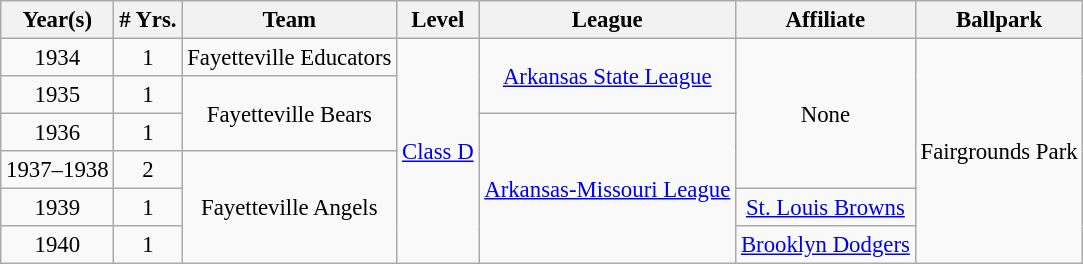<table class="wikitable" style="text-align:center; font-size: 95%;">
<tr>
<th>Year(s)</th>
<th># Yrs.</th>
<th>Team</th>
<th>Level</th>
<th>League</th>
<th>Affiliate</th>
<th>Ballpark</th>
</tr>
<tr>
<td>1934</td>
<td>1</td>
<td>Fayetteville Educators</td>
<td rowspan=6><a href='#'>Class D</a></td>
<td rowspan=2><a href='#'>Arkansas State League</a></td>
<td rowspan=4>None</td>
<td rowspan=6>Fairgrounds Park</td>
</tr>
<tr>
<td>1935</td>
<td>1</td>
<td rowspan=2>Fayetteville Bears</td>
</tr>
<tr>
<td>1936</td>
<td>1</td>
<td rowspan=4><a href='#'>Arkansas-Missouri League</a></td>
</tr>
<tr>
<td>1937–1938</td>
<td>2</td>
<td rowspan=3>Fayetteville Angels</td>
</tr>
<tr>
<td>1939</td>
<td>1</td>
<td><a href='#'>St. Louis Browns</a></td>
</tr>
<tr>
<td>1940</td>
<td>1</td>
<td><a href='#'>Brooklyn Dodgers</a></td>
</tr>
</table>
